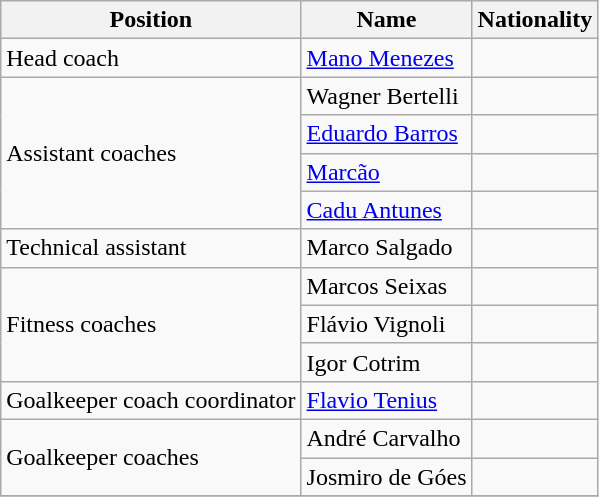<table class="wikitable">
<tr>
<th>Position</th>
<th>Name</th>
<th>Nationality</th>
</tr>
<tr>
<td>Head coach</td>
<td><a href='#'>Mano Menezes</a></td>
<td></td>
</tr>
<tr>
<td rowspan=4>Assistant coaches</td>
<td>Wagner Bertelli</td>
<td></td>
</tr>
<tr>
<td><a href='#'>Eduardo Barros</a></td>
<td></td>
</tr>
<tr>
<td><a href='#'>Marcão</a></td>
<td></td>
</tr>
<tr>
<td><a href='#'>Cadu Antunes</a></td>
<td></td>
</tr>
<tr>
<td>Technical assistant</td>
<td>Marco Salgado</td>
<td></td>
</tr>
<tr>
<td rowspan=3>Fitness coaches</td>
<td>Marcos Seixas</td>
<td></td>
</tr>
<tr>
<td>Flávio Vignoli</td>
<td></td>
</tr>
<tr>
<td>Igor Cotrim</td>
<td></td>
</tr>
<tr>
<td>Goalkeeper coach coordinator</td>
<td><a href='#'>Flavio Tenius</a></td>
<td></td>
</tr>
<tr>
<td rowspan=2>Goalkeeper coaches</td>
<td>André Carvalho</td>
<td></td>
</tr>
<tr>
<td>Josmiro de Góes</td>
<td></td>
</tr>
<tr>
</tr>
</table>
